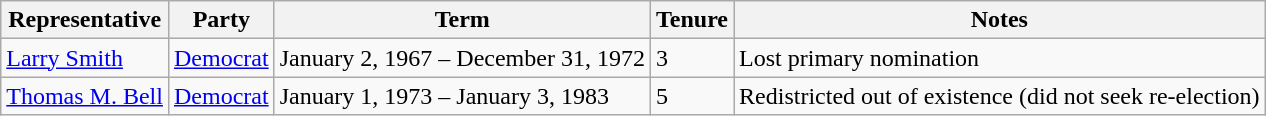<table class=wikitable>
<tr valign=bottom>
<th>Representative</th>
<th>Party</th>
<th>Term</th>
<th>Tenure</th>
<th>Notes</th>
</tr>
<tr>
<td><a href='#'>Larry Smith</a></td>
<td><a href='#'>Democrat</a></td>
<td>January 2, 1967 – December 31, 1972</td>
<td>3</td>
<td>Lost primary nomination</td>
</tr>
<tr>
<td><a href='#'>Thomas M. Bell</a></td>
<td><a href='#'>Democrat</a></td>
<td>January 1, 1973 – January 3, 1983</td>
<td>5</td>
<td>Redistricted out of existence (did not seek re-election)</td>
</tr>
</table>
